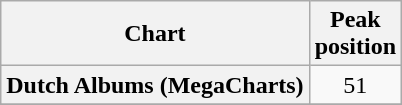<table class="wikitable sortable plainrowheaders">
<tr>
<th scope="col">Chart</th>
<th scope="col">Peak<br>position</th>
</tr>
<tr>
<th scope="row">Dutch Albums (MegaCharts)</th>
<td style="text-align:center;">51</td>
</tr>
<tr>
</tr>
</table>
